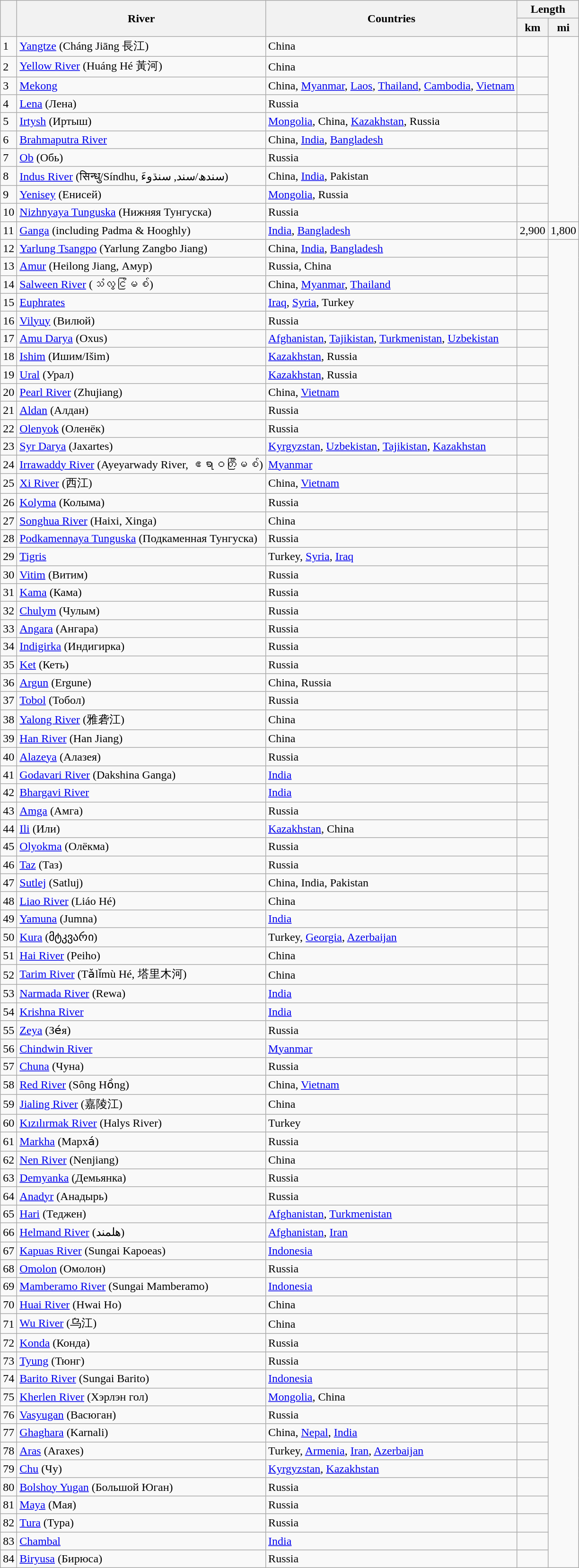<table class="wikitable sortable">
<tr>
<th rowspan=2></th>
<th rowspan=2>River</th>
<th rowspan=2>Countries</th>
<th colspan="2" width="*">Length</th>
</tr>
<tr>
<th>km</th>
<th>mi</th>
</tr>
<tr>
<td>1</td>
<td><a href='#'>Yangtze</a> (Cháng Jiāng 長江)</td>
<td>China</td>
<td></td>
</tr>
<tr>
<td>2</td>
<td><a href='#'>Yellow River</a> (Huáng Hé 黃河)</td>
<td>China</td>
<td></td>
</tr>
<tr>
<td>3</td>
<td><a href='#'>Mekong</a></td>
<td>China, <a href='#'>Myanmar</a>, <a href='#'>Laos</a>, <a href='#'>Thailand</a>, <a href='#'>Cambodia</a>, <a href='#'>Vietnam</a></td>
<td></td>
</tr>
<tr>
<td>4</td>
<td><a href='#'>Lena</a> (Лена)</td>
<td>Russia</td>
<td></td>
</tr>
<tr>
<td>5</td>
<td><a href='#'>Irtysh</a> (Иртыш)</td>
<td><a href='#'>Mongolia</a>, China, <a href='#'>Kazakhstan</a>, Russia</td>
<td></td>
</tr>
<tr>
<td>6</td>
<td><a href='#'>Brahmaputra River</a></td>
<td>China, <a href='#'>India</a>, <a href='#'>Bangladesh</a></td>
<td></td>
</tr>
<tr>
<td>7</td>
<td><a href='#'>Ob</a> (Обь)</td>
<td>Russia</td>
<td></td>
</tr>
<tr>
<td>8</td>
<td><a href='#'>Indus River</a> (सिन्धु/Síndhu, <span>سندھ/سند</span>, <span>سنڌوءَ</span>)</td>
<td>China, <a href='#'>India</a>, Pakistan</td>
<td></td>
</tr>
<tr>
<td>9</td>
<td><a href='#'>Yenisey</a> (Енисей)</td>
<td><a href='#'>Mongolia</a>, Russia</td>
<td></td>
</tr>
<tr>
<td>10</td>
<td><a href='#'>Nizhnyaya Tunguska</a> (Нижняя Тунгуска)</td>
<td>Russia</td>
<td></td>
</tr>
<tr>
<td>11</td>
<td><a href='#'>Ganga</a> (including Padma & Hooghly)</td>
<td><a href='#'>India</a>, <a href='#'>Bangladesh</a></td>
<td style="text-align:center;">2,900</td>
<td>1,800</td>
</tr>
<tr>
<td>12</td>
<td><a href='#'>Yarlung Tsangpo</a> (Yarlung Zangbo Jiang)</td>
<td>China, <a href='#'>India</a>, <a href='#'>Bangladesh</a></td>
<td></td>
</tr>
<tr>
<td>13</td>
<td><a href='#'>Amur</a> (Heilong Jiang, Амур)</td>
<td>Russia, China</td>
<td></td>
</tr>
<tr>
<td>14</td>
<td><a href='#'>Salween River</a> (သံလွင်မြစ်)</td>
<td>China, <a href='#'>Myanmar</a>, <a href='#'>Thailand</a></td>
<td></td>
</tr>
<tr>
<td>15</td>
<td><a href='#'>Euphrates</a></td>
<td><a href='#'>Iraq</a>, <a href='#'>Syria</a>, Turkey</td>
<td></td>
</tr>
<tr>
<td>16</td>
<td><a href='#'>Vilyuy</a> (Вилюй)</td>
<td>Russia</td>
<td></td>
</tr>
<tr>
<td>17</td>
<td><a href='#'>Amu Darya</a> (Oxus)</td>
<td><a href='#'>Afghanistan</a>, <a href='#'>Tajikistan</a>, <a href='#'>Turkmenistan</a>, <a href='#'>Uzbekistan</a></td>
<td></td>
</tr>
<tr>
<td>18</td>
<td><a href='#'>Ishim</a> (Ишим/Išim)</td>
<td><a href='#'>Kazakhstan</a>, Russia</td>
<td></td>
</tr>
<tr>
<td>19</td>
<td><a href='#'>Ural</a> (Урал)</td>
<td><a href='#'>Kazakhstan</a>, Russia</td>
<td></td>
</tr>
<tr>
<td>20</td>
<td><a href='#'>Pearl River</a>  (Zhujiang)</td>
<td>China, <a href='#'>Vietnam</a></td>
<td></td>
</tr>
<tr>
<td>21</td>
<td><a href='#'>Aldan</a> (Алдан)</td>
<td>Russia</td>
<td></td>
</tr>
<tr>
<td>22</td>
<td><a href='#'>Olenyok</a> (Оленёк)</td>
<td>Russia</td>
<td></td>
</tr>
<tr>
<td>23</td>
<td><a href='#'>Syr Darya</a> (Jaxartes)</td>
<td><a href='#'>Kyrgyzstan</a>, <a href='#'>Uzbekistan</a>, <a href='#'>Tajikistan</a>, <a href='#'>Kazakhstan</a></td>
<td></td>
</tr>
<tr>
<td>24</td>
<td><a href='#'>Irrawaddy River</a> (Ayeyarwady River, ဧရာဝတီမြစ်)</td>
<td><a href='#'>Myanmar</a></td>
<td></td>
</tr>
<tr>
<td>25</td>
<td><a href='#'>Xi River</a> (西江)</td>
<td>China, <a href='#'>Vietnam</a></td>
<td></td>
</tr>
<tr>
<td>26</td>
<td><a href='#'>Kolyma</a> (Колыма)</td>
<td>Russia</td>
<td></td>
</tr>
<tr>
<td>27</td>
<td><a href='#'>Songhua River</a> (Haixi, Xinga)</td>
<td>China</td>
<td></td>
</tr>
<tr>
<td>28</td>
<td><a href='#'>Podkamennaya Tunguska</a> (Подкаменная Тунгуска)</td>
<td>Russia</td>
<td></td>
</tr>
<tr>
<td>29</td>
<td><a href='#'>Tigris</a></td>
<td>Turkey, <a href='#'>Syria</a>, <a href='#'>Iraq</a></td>
<td></td>
</tr>
<tr>
<td>30</td>
<td><a href='#'>Vitim</a> (Витим)</td>
<td>Russia</td>
<td></td>
</tr>
<tr>
<td>31</td>
<td><a href='#'>Kama</a> (Кама)</td>
<td>Russia</td>
<td></td>
</tr>
<tr>
<td>32</td>
<td><a href='#'>Chulym</a> (Чулым)</td>
<td>Russia</td>
<td></td>
</tr>
<tr>
<td>33</td>
<td><a href='#'>Angara</a> (Ангара)</td>
<td>Russia</td>
<td></td>
</tr>
<tr>
<td>34</td>
<td><a href='#'>Indigirka</a> (Индигирка)</td>
<td>Russia</td>
<td></td>
</tr>
<tr>
<td>35</td>
<td><a href='#'>Ket</a> (Кеть)</td>
<td>Russia</td>
<td></td>
</tr>
<tr>
<td>36</td>
<td><a href='#'>Argun</a> (Ergune)</td>
<td>China, Russia</td>
<td></td>
</tr>
<tr>
<td>37</td>
<td><a href='#'>Tobol</a> (Тобол)</td>
<td>Russia</td>
<td></td>
</tr>
<tr>
<td>38</td>
<td><a href='#'>Yalong River</a> (雅砻江)</td>
<td>China</td>
<td></td>
</tr>
<tr>
<td>39</td>
<td><a href='#'>Han River</a> (Han Jiang)</td>
<td>China</td>
<td></td>
</tr>
<tr>
<td>40</td>
<td><a href='#'>Alazeya</a> (Алазея)</td>
<td>Russia</td>
<td></td>
</tr>
<tr>
<td>41</td>
<td><a href='#'>Godavari River</a> (Dakshina Ganga)</td>
<td><a href='#'>India</a></td>
<td></td>
</tr>
<tr>
<td>42</td>
<td><a href='#'>Bhargavi River</a></td>
<td><a href='#'>India</a></td>
<td></td>
</tr>
<tr>
<td>43</td>
<td><a href='#'>Amga</a> (Амга)</td>
<td>Russia</td>
<td></td>
</tr>
<tr>
<td>44</td>
<td><a href='#'>Ili</a> (Или)</td>
<td><a href='#'>Kazakhstan</a>, China</td>
<td></td>
</tr>
<tr>
<td>45</td>
<td><a href='#'>Olyokma</a> (Олёкма)</td>
<td>Russia</td>
<td></td>
</tr>
<tr>
<td>46</td>
<td><a href='#'>Taz</a> (Таз)</td>
<td>Russia</td>
<td></td>
</tr>
<tr>
<td>47</td>
<td><a href='#'>Sutlej</a> (Satluj)</td>
<td>China, India, Pakistan</td>
<td></td>
</tr>
<tr>
<td>48</td>
<td><a href='#'>Liao River</a> (Liáo Hé)</td>
<td>China</td>
<td></td>
</tr>
<tr>
<td>49</td>
<td><a href='#'>Yamuna</a> (Jumna)</td>
<td><a href='#'>India</a></td>
<td></td>
</tr>
<tr>
<td>50</td>
<td><a href='#'>Kura</a> (მტკვარი)</td>
<td>Turkey, <a href='#'>Georgia</a>, <a href='#'>Azerbaijan</a></td>
<td></td>
</tr>
<tr>
<td>51</td>
<td><a href='#'>Hai River</a> (Peiho)</td>
<td>China</td>
<td></td>
</tr>
<tr>
<td>52</td>
<td><a href='#'>Tarim River</a> (Tǎlǐmù Hé, 塔里木河)</td>
<td>China</td>
<td></td>
</tr>
<tr>
<td>53</td>
<td><a href='#'>Narmada River</a> (Rewa)</td>
<td><a href='#'>India</a></td>
<td></td>
</tr>
<tr>
<td>54</td>
<td><a href='#'>Krishna River</a></td>
<td><a href='#'>India</a></td>
<td></td>
</tr>
<tr>
<td>55</td>
<td><a href='#'>Zeya</a> (Зе́я)</td>
<td>Russia</td>
<td></td>
</tr>
<tr>
<td>56</td>
<td><a href='#'>Chindwin River</a></td>
<td><a href='#'>Myanmar</a></td>
<td></td>
</tr>
<tr>
<td>57</td>
<td><a href='#'>Chuna</a> (Чуна)</td>
<td>Russia</td>
<td></td>
</tr>
<tr>
<td>58</td>
<td><a href='#'>Red River</a> (Sông Hồng)</td>
<td>China, <a href='#'>Vietnam</a></td>
<td></td>
</tr>
<tr>
<td>59</td>
<td><a href='#'>Jialing River</a> (嘉陵江)</td>
<td>China</td>
<td></td>
</tr>
<tr>
<td>60</td>
<td><a href='#'>Kızılırmak River</a> (Halys River)</td>
<td>Turkey</td>
<td></td>
</tr>
<tr>
<td>61</td>
<td><a href='#'>Markha</a> (Марха́)</td>
<td>Russia</td>
<td></td>
</tr>
<tr>
<td>62</td>
<td><a href='#'>Nen River</a> (Nenjiang)</td>
<td>China</td>
<td></td>
</tr>
<tr>
<td>63</td>
<td><a href='#'>Demyanka</a> (Демьянка)</td>
<td>Russia</td>
<td></td>
</tr>
<tr>
<td>64</td>
<td><a href='#'>Anadyr</a> (Анадырь)</td>
<td>Russia</td>
<td></td>
</tr>
<tr>
<td>65</td>
<td><a href='#'>Hari</a> (Теджен)</td>
<td><a href='#'>Afghanistan</a>, <a href='#'>Turkmenistan</a></td>
<td></td>
</tr>
<tr>
<td>66</td>
<td><a href='#'>Helmand River</a> (هلمند)</td>
<td><a href='#'>Afghanistan</a>, <a href='#'>Iran</a></td>
<td></td>
</tr>
<tr>
<td>67</td>
<td><a href='#'>Kapuas River</a> (Sungai Kapoeas)</td>
<td><a href='#'>Indonesia</a></td>
<td></td>
</tr>
<tr>
<td>68</td>
<td><a href='#'>Omolon</a> (Омолон)</td>
<td>Russia</td>
<td></td>
</tr>
<tr>
<td>69</td>
<td><a href='#'>Mamberamo River</a> (Sungai Mamberamo)</td>
<td><a href='#'>Indonesia</a></td>
<td></td>
</tr>
<tr>
<td>70</td>
<td><a href='#'>Huai River</a> (Hwai Ho)</td>
<td>China</td>
<td></td>
</tr>
<tr>
<td>71</td>
<td><a href='#'>Wu River</a> (乌江)</td>
<td>China</td>
<td></td>
</tr>
<tr>
<td>72</td>
<td><a href='#'>Konda</a> (Конда)</td>
<td>Russia</td>
<td></td>
</tr>
<tr>
<td>73</td>
<td><a href='#'>Tyung</a> (Тюнг)</td>
<td>Russia</td>
<td></td>
</tr>
<tr>
<td>74</td>
<td><a href='#'>Barito River</a> (Sungai Barito)</td>
<td><a href='#'>Indonesia</a></td>
<td></td>
</tr>
<tr>
<td>75</td>
<td><a href='#'>Kherlen River</a> (Хэрлэн гол)</td>
<td><a href='#'>Mongolia</a>, China</td>
<td></td>
</tr>
<tr>
<td>76</td>
<td><a href='#'>Vasyugan</a> (Васюган)</td>
<td>Russia</td>
<td></td>
</tr>
<tr>
<td>77</td>
<td><a href='#'>Ghaghara</a> (Karnali)</td>
<td>China, <a href='#'>Nepal</a>, <a href='#'>India</a></td>
<td></td>
</tr>
<tr>
<td>78</td>
<td><a href='#'>Aras</a> (Araxes)</td>
<td>Turkey, <a href='#'>Armenia</a>, <a href='#'>Iran</a>, <a href='#'>Azerbaijan</a></td>
<td></td>
</tr>
<tr>
<td>79</td>
<td><a href='#'>Chu</a> (Чу)</td>
<td><a href='#'>Kyrgyzstan</a>, <a href='#'>Kazakhstan</a></td>
<td></td>
</tr>
<tr>
<td>80</td>
<td><a href='#'>Bolshoy Yugan</a> (Большой Юган)</td>
<td>Russia</td>
<td></td>
</tr>
<tr>
<td>81</td>
<td><a href='#'>Maya</a> (Мая)</td>
<td>Russia</td>
<td></td>
</tr>
<tr>
<td>82</td>
<td><a href='#'>Tura</a> (Тура)</td>
<td>Russia</td>
<td></td>
</tr>
<tr>
<td>83</td>
<td><a href='#'>Chambal</a></td>
<td><a href='#'>India</a></td>
<td></td>
</tr>
<tr>
<td>84</td>
<td><a href='#'>Biryusa</a> (Бирюса)</td>
<td>Russia</td>
<td></td>
</tr>
</table>
